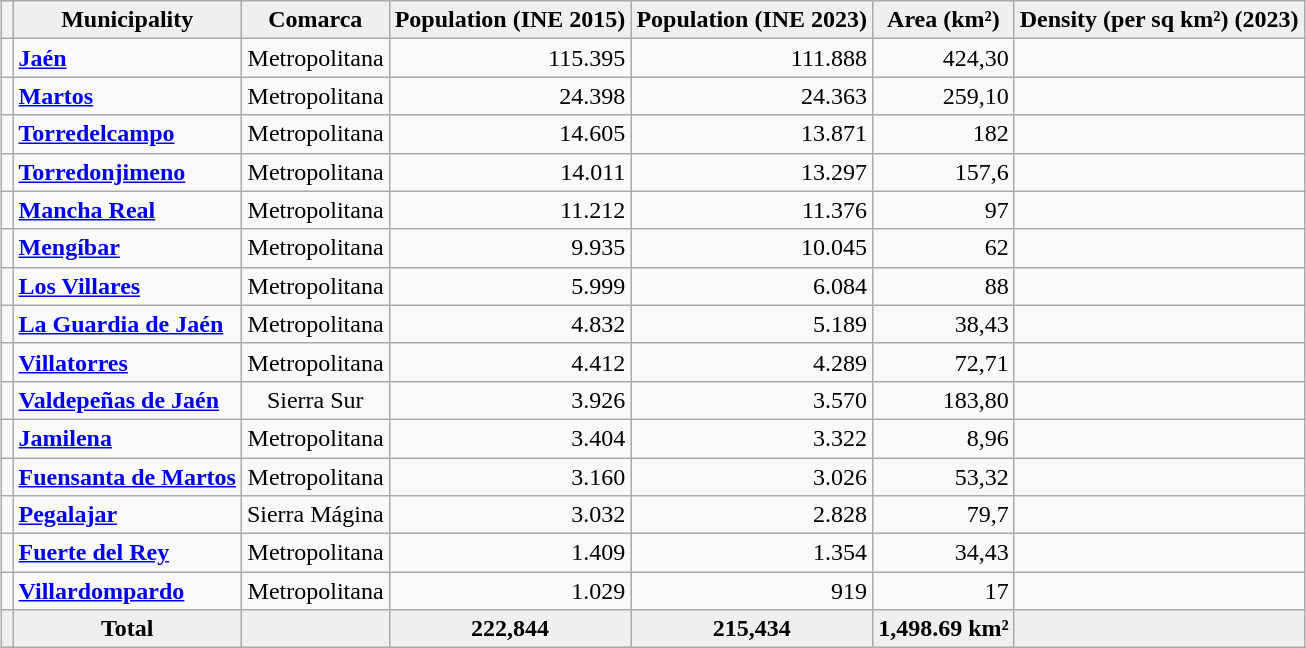<table class="wikitable sortable" style="margin:1em auto; text-align: right;" |class="sortable"">
<tr>
<th></th>
<th style="background:#efefef;">Municipality</th>
<th style="background:#efefef;">Comarca</th>
<th style="background:#efefef;">Population (INE 2015)</th>
<th style="background:#efefef;">Population (INE 2023)</th>
<th style="background:#efefef;">Area (km²)</th>
<th style="background:#efefef;">Density (per sq km²) (2023)</th>
</tr>
<tr>
<td></td>
<td align="left"><strong><a href='#'>Jaén</a></strong></td>
<td align="right">Metropolitana</td>
<td align="right">115.395</td>
<td align="right">111.888</td>
<td align="right">424,30</td>
<td align="right"></td>
</tr>
<tr>
<td></td>
<td align="left"><strong><a href='#'>Martos</a></strong></td>
<td align="right">Metropolitana</td>
<td align="right">24.398</td>
<td align="right">24.363</td>
<td align="right">259,10</td>
<td align="right"></td>
</tr>
<tr>
<td></td>
<td align="left"><strong><a href='#'>Torredelcampo</a></strong></td>
<td align="right">Metropolitana</td>
<td align="right">14.605</td>
<td align="right">13.871</td>
<td align="right">182</td>
<td align="right"></td>
</tr>
<tr>
<td></td>
<td align="left"><strong><a href='#'>Torredonjimeno</a></strong></td>
<td align="right">Metropolitana</td>
<td align="right">14.011</td>
<td align="right">13.297</td>
<td align="right">157,6</td>
<td align="right"></td>
</tr>
<tr>
<td></td>
<td align="left"><strong><a href='#'>Mancha Real</a></strong></td>
<td align="right">Metropolitana</td>
<td align="right">11.212</td>
<td align="right">11.376</td>
<td align="right">97</td>
<td align="right"></td>
</tr>
<tr>
<td></td>
<td align="left"><strong><a href='#'>Mengíbar</a></strong></td>
<td align="right">Metropolitana</td>
<td align="right">9.935</td>
<td align="right">10.045</td>
<td align="right">62</td>
<td align="right"></td>
</tr>
<tr>
<td></td>
<td align="left"><strong><a href='#'>Los Villares</a></strong></td>
<td align="right">Metropolitana</td>
<td align="right">5.999</td>
<td align="right">6.084</td>
<td align="right">88</td>
<td align="right"></td>
</tr>
<tr>
<td></td>
<td align="left"><strong><a href='#'>La Guardia de Jaén</a></strong></td>
<td align="right">Metropolitana</td>
<td align="right">4.832</td>
<td align="right">5.189</td>
<td align="right">38,43</td>
<td align="right"></td>
</tr>
<tr>
<td></td>
<td align="left"><strong><a href='#'>Villatorres</a></strong></td>
<td align="right">Metropolitana</td>
<td align="right">4.412</td>
<td align="right">4.289</td>
<td align="right">72,71</td>
<td align="right"></td>
</tr>
<tr>
<td></td>
<td align="left"><strong><a href='#'>Valdepeñas de Jaén</a></strong></td>
<td align="center">Sierra Sur</td>
<td align="right">3.926</td>
<td align="right">3.570</td>
<td align="right">183,80</td>
<td align="right"></td>
</tr>
<tr>
<td></td>
<td align="left"><strong><a href='#'>Jamilena</a></strong></td>
<td align="right">Metropolitana</td>
<td align="right">3.404</td>
<td align="right">3.322</td>
<td align="right">8,96</td>
<td align="right"></td>
</tr>
<tr>
<td></td>
<td align="left"><strong><a href='#'>Fuensanta de Martos</a></strong></td>
<td align="right">Metropolitana</td>
<td align="right">3.160</td>
<td align="right">3.026</td>
<td align="right">53,32</td>
<td align="right"></td>
</tr>
<tr>
<td></td>
<td align="left"><strong><a href='#'>Pegalajar</a></strong></td>
<td align="right">Sierra Mágina</td>
<td align="right">3.032</td>
<td align="right">2.828</td>
<td align="right">79,7</td>
<td align="right"></td>
</tr>
<tr>
<td></td>
<td align="left"><strong><a href='#'>Fuerte del Rey</a></strong></td>
<td align="right">Metropolitana</td>
<td align="right">1.409</td>
<td align="right">1.354</td>
<td align="right">34,43</td>
<td align="right"></td>
</tr>
<tr>
<td></td>
<td align="left"><strong><a href='#'>Villardompardo</a></strong></td>
<td align="right">Metropolitana</td>
<td align="right">1.029</td>
<td align="right">919</td>
<td align="right">17</td>
<td align="right"></td>
</tr>
<tr>
<th style="background:#efefef;" align="left"></th>
<th style="background:#efefef;" align="left"><strong>Total</strong></th>
<th style="background:#efefef;" align="left"></th>
<th style="background:#efefef;" align="right">222,844</th>
<th style="background:#efefef;" align="right">215,434</th>
<th style="background:#efefef;" align="right">1,498.69 km²</th>
<th style="background:#efefef;" align="right"></th>
</tr>
</table>
